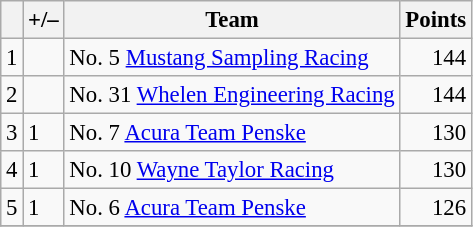<table class="wikitable" style="font-size: 95%;">
<tr>
<th scope="col"></th>
<th scope="col">+/–</th>
<th scope="col">Team</th>
<th scope="col">Points</th>
</tr>
<tr>
<td align=center>1</td>
<td align="left"></td>
<td> No. 5 <a href='#'>Mustang Sampling Racing</a></td>
<td align=right>144</td>
</tr>
<tr>
<td align=center>2</td>
<td align="left"></td>
<td> No. 31 <a href='#'>Whelen Engineering Racing</a></td>
<td align=right>144</td>
</tr>
<tr>
<td align=center>3</td>
<td align="left"> 1</td>
<td> No. 7 <a href='#'>Acura Team Penske</a></td>
<td align=right>130</td>
</tr>
<tr>
<td align=center>4</td>
<td align="left"> 1</td>
<td> No. 10 <a href='#'>Wayne Taylor Racing</a></td>
<td align=right>130</td>
</tr>
<tr>
<td align=center>5</td>
<td align="left"> 1</td>
<td> No. 6 <a href='#'>Acura Team Penske</a></td>
<td align=right>126</td>
</tr>
<tr>
</tr>
</table>
